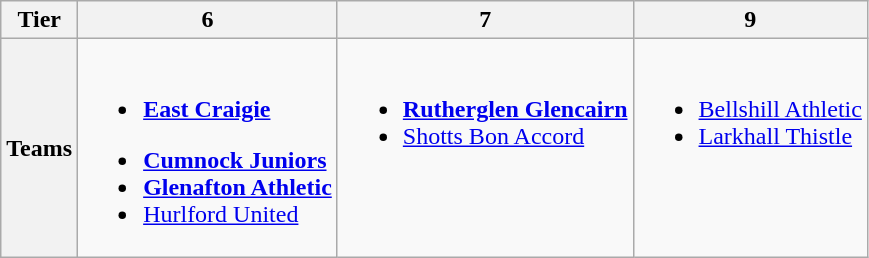<table class="wikitable" style="text-align:left">
<tr>
<th>Tier</th>
<th>6</th>
<th>7</th>
<th>9</th>
</tr>
<tr>
<th>Teams</th>
<td valign="top"><br><ul><li><a href='#'><strong>East Craigie</strong></a></li></ul><ul><li><a href='#'><strong>Cumnock Juniors</strong></a></li><li><a href='#'><strong>Glenafton Athletic</strong></a></li><li><a href='#'>Hurlford United</a></li></ul></td>
<td valign="top"><br><ul><li><a href='#'><strong>Rutherglen Glencairn</strong></a></li><li><a href='#'>Shotts Bon Accord</a></li></ul></td>
<td valign="top"><br><ul><li><a href='#'>Bellshill Athletic</a></li><li><a href='#'>Larkhall Thistle</a></li></ul></td>
</tr>
</table>
